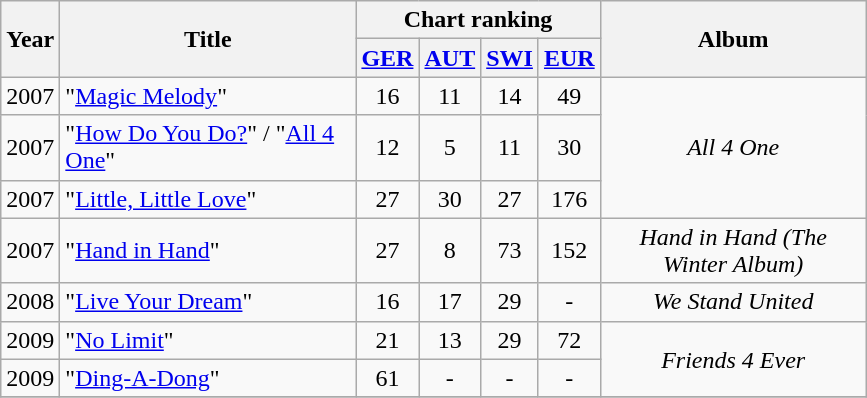<table class="wikitable">
<tr>
<th width="25" rowspan="2">Year</th>
<th width="190" rowspan="2">Title</th>
<th colspan="4">Chart ranking</th>
<th width="170" rowspan="2">Album</th>
</tr>
<tr bgcolor="#efefef">
<th width="30"><a href='#'>GER</a></th>
<th width="30"><a href='#'>AUT</a></th>
<th width="30"><a href='#'>SWI</a></th>
<th width="30"><a href='#'>EUR</a></th>
</tr>
<tr>
<td>2007</td>
<td>"<a href='#'>Magic Melody</a>"</td>
<td align="center">16</td>
<td align="center">11</td>
<td align="center">14</td>
<td align="center">49</td>
<td align="center" rowspan=3><em>All 4 One</em></td>
</tr>
<tr>
<td>2007</td>
<td>"<a href='#'>How Do You Do?</a>" / "<a href='#'>All 4 One</a>"</td>
<td align="center">12</td>
<td align="center">5</td>
<td align="center">11</td>
<td align="center">30</td>
</tr>
<tr>
<td>2007</td>
<td>"<a href='#'>Little, Little Love</a>"</td>
<td align="center">27</td>
<td align="center">30</td>
<td align="center">27</td>
<td align="center">176</td>
</tr>
<tr>
<td>2007</td>
<td>"<a href='#'>Hand in Hand</a>"</td>
<td align="center">27</td>
<td align="center">8</td>
<td align="center">73</td>
<td align="center">152</td>
<td align="center"><em>Hand in Hand (The Winter Album)</em></td>
</tr>
<tr>
<td>2008</td>
<td>"<a href='#'>Live Your Dream</a>"</td>
<td align="center">16</td>
<td align="center">17</td>
<td align="center">29</td>
<td align="center">-</td>
<td align="center"><em>We Stand United</em></td>
</tr>
<tr>
<td>2009</td>
<td>"<a href='#'>No Limit</a>"</td>
<td align="center">21</td>
<td align="center">13</td>
<td align="center">29</td>
<td align="center">72</td>
<td align="center" rowspan=2><em>Friends 4 Ever</em></td>
</tr>
<tr>
<td>2009</td>
<td>"<a href='#'>Ding-A-Dong</a>"</td>
<td align="center">61</td>
<td align="center">-</td>
<td align="center">-</td>
<td align="center">-</td>
</tr>
<tr>
</tr>
</table>
